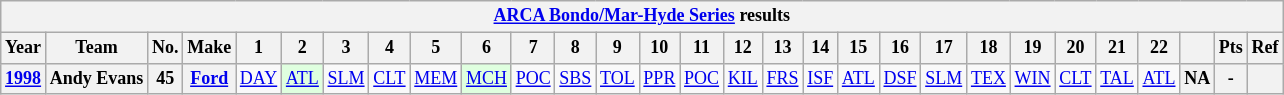<table class="wikitable" style="text-align:center; font-size:75%">
<tr>
<th colspan=45><a href='#'>ARCA Bondo/Mar-Hyde Series</a> results</th>
</tr>
<tr>
<th>Year</th>
<th>Team</th>
<th>No.</th>
<th>Make</th>
<th>1</th>
<th>2</th>
<th>3</th>
<th>4</th>
<th>5</th>
<th>6</th>
<th>7</th>
<th>8</th>
<th>9</th>
<th>10</th>
<th>11</th>
<th>12</th>
<th>13</th>
<th>14</th>
<th>15</th>
<th>16</th>
<th>17</th>
<th>18</th>
<th>19</th>
<th>20</th>
<th>21</th>
<th>22</th>
<th></th>
<th>Pts</th>
<th>Ref</th>
</tr>
<tr>
<th><a href='#'>1998</a></th>
<th>Andy Evans</th>
<th>45</th>
<th><a href='#'>Ford</a></th>
<td><a href='#'>DAY</a></td>
<td style="background:#DFFFDF;"><a href='#'>ATL</a><br></td>
<td><a href='#'>SLM</a></td>
<td><a href='#'>CLT</a></td>
<td><a href='#'>MEM</a></td>
<td style="background:#DFFFDF;"><a href='#'>MCH</a><br></td>
<td><a href='#'>POC</a></td>
<td><a href='#'>SBS</a></td>
<td><a href='#'>TOL</a></td>
<td><a href='#'>PPR</a></td>
<td><a href='#'>POC</a></td>
<td><a href='#'>KIL</a></td>
<td><a href='#'>FRS</a></td>
<td><a href='#'>ISF</a></td>
<td><a href='#'>ATL</a></td>
<td><a href='#'>DSF</a></td>
<td><a href='#'>SLM</a></td>
<td><a href='#'>TEX</a></td>
<td><a href='#'>WIN</a></td>
<td><a href='#'>CLT</a></td>
<td><a href='#'>TAL</a></td>
<td><a href='#'>ATL</a></td>
<th>NA</th>
<th>-</th>
<th></th>
</tr>
</table>
